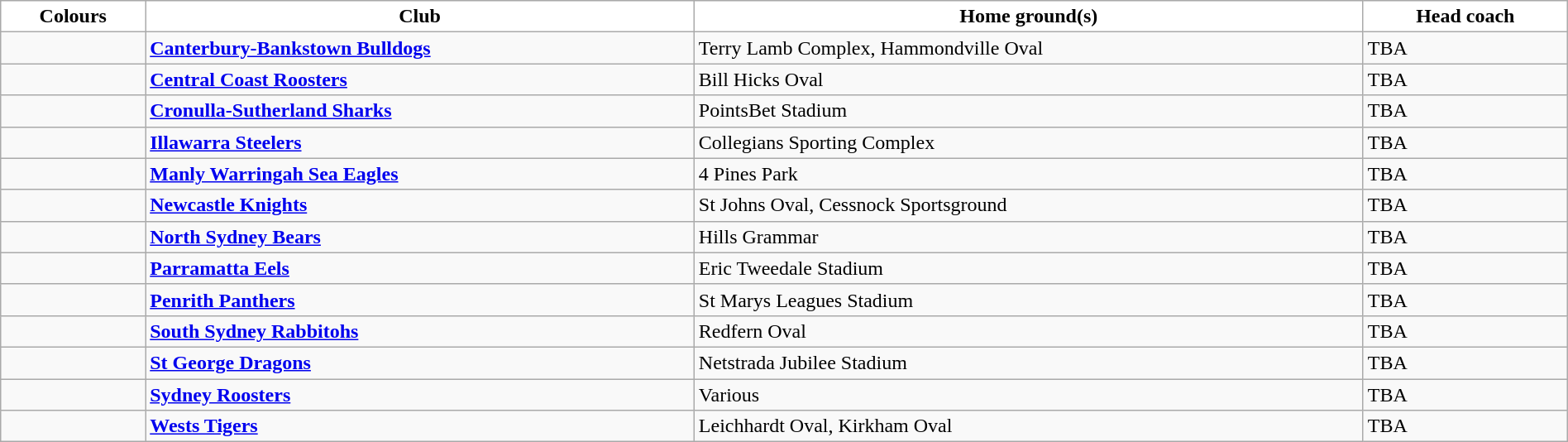<table class="wikitable" style="width:100%; text-align:left">
<tr>
<th style="background:white">Colours</th>
<th style="background:white">Club</th>
<th style="background:white">Home ground(s)</th>
<th style="background:white">Head coach</th>
</tr>
<tr>
<td></td>
<td><strong><a href='#'>Canterbury-Bankstown Bulldogs</a></strong></td>
<td>Terry Lamb Complex, Hammondville Oval</td>
<td>TBA</td>
</tr>
<tr>
<td></td>
<td><strong><a href='#'>Central Coast Roosters</a></strong></td>
<td>Bill Hicks Oval</td>
<td>TBA</td>
</tr>
<tr>
<td></td>
<td><strong><a href='#'>Cronulla-Sutherland Sharks</a></strong></td>
<td>PointsBet Stadium</td>
<td>TBA</td>
</tr>
<tr>
<td></td>
<td><strong><a href='#'>Illawarra Steelers</a></strong></td>
<td>Collegians Sporting Complex</td>
<td>TBA</td>
</tr>
<tr>
<td></td>
<td><strong><a href='#'>Manly Warringah Sea Eagles</a></strong></td>
<td>4 Pines Park</td>
<td>TBA</td>
</tr>
<tr>
<td></td>
<td><strong><a href='#'>Newcastle Knights</a></strong></td>
<td>St Johns Oval, Cessnock Sportsground</td>
<td>TBA</td>
</tr>
<tr>
<td></td>
<td><strong><a href='#'>North Sydney Bears</a></strong></td>
<td>Hills Grammar</td>
<td>TBA</td>
</tr>
<tr>
<td></td>
<td><strong><a href='#'>Parramatta Eels</a></strong></td>
<td>Eric Tweedale Stadium</td>
<td>TBA</td>
</tr>
<tr>
<td></td>
<td><strong><a href='#'>Penrith Panthers</a></strong></td>
<td>St Marys Leagues Stadium</td>
<td>TBA</td>
</tr>
<tr>
<td></td>
<td><strong><a href='#'>South Sydney Rabbitohs</a></strong></td>
<td>Redfern Oval</td>
<td>TBA</td>
</tr>
<tr>
<td></td>
<td><strong><a href='#'>St George Dragons</a></strong></td>
<td>Netstrada Jubilee Stadium</td>
<td>TBA</td>
</tr>
<tr>
<td></td>
<td><strong><a href='#'>Sydney Roosters</a></strong></td>
<td>Various</td>
<td>TBA</td>
</tr>
<tr>
<td></td>
<td><strong><a href='#'>Wests Tigers</a></strong></td>
<td>Leichhardt Oval, Kirkham Oval</td>
<td>TBA</td>
</tr>
</table>
